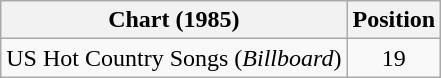<table class="wikitable">
<tr>
<th>Chart (1985)</th>
<th>Position</th>
</tr>
<tr>
<td>US Hot Country Songs (<em>Billboard</em>)</td>
<td align="center">19</td>
</tr>
</table>
